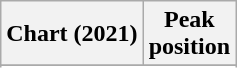<table class="wikitable sortable plainrowheaders" style="text-align:center">
<tr>
<th scope="col">Chart (2021)</th>
<th scope="col">Peak<br>position</th>
</tr>
<tr>
</tr>
<tr>
</tr>
<tr>
</tr>
<tr>
</tr>
<tr>
</tr>
<tr>
</tr>
<tr>
</tr>
<tr>
</tr>
<tr>
</tr>
<tr>
</tr>
<tr>
</tr>
<tr>
</tr>
</table>
